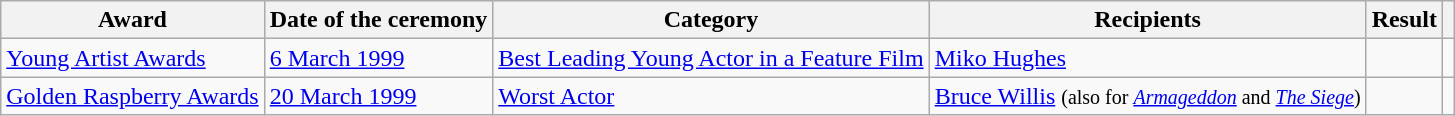<table class="wikitable plainrowheaders sortable">
<tr>
<th scope="col">Award</th>
<th scope="col">Date of the ceremony</th>
<th scope="col">Category</th>
<th scope="col">Recipients</th>
<th scope="col">Result</th>
<th class="unsortable" scope="col"></th>
</tr>
<tr>
<td><a href='#'>Young Artist Awards</a></td>
<td><a href='#'>6 March 1999</a></td>
<td><a href='#'>Best Leading Young Actor in a Feature Film</a></td>
<td><a href='#'>Miko Hughes</a></td>
<td></td>
<td></td>
</tr>
<tr>
<td scope="row"><a href='#'>Golden Raspberry Awards</a></td>
<td><a href='#'>20 March 1999</a></td>
<td><a href='#'>Worst Actor</a></td>
<td><a href='#'>Bruce Willis</a> <small>(also for <em><a href='#'>Armageddon</a></em> and <em><a href='#'>The Siege</a></em>)</small></td>
<td></td>
<td></td>
</tr>
</table>
